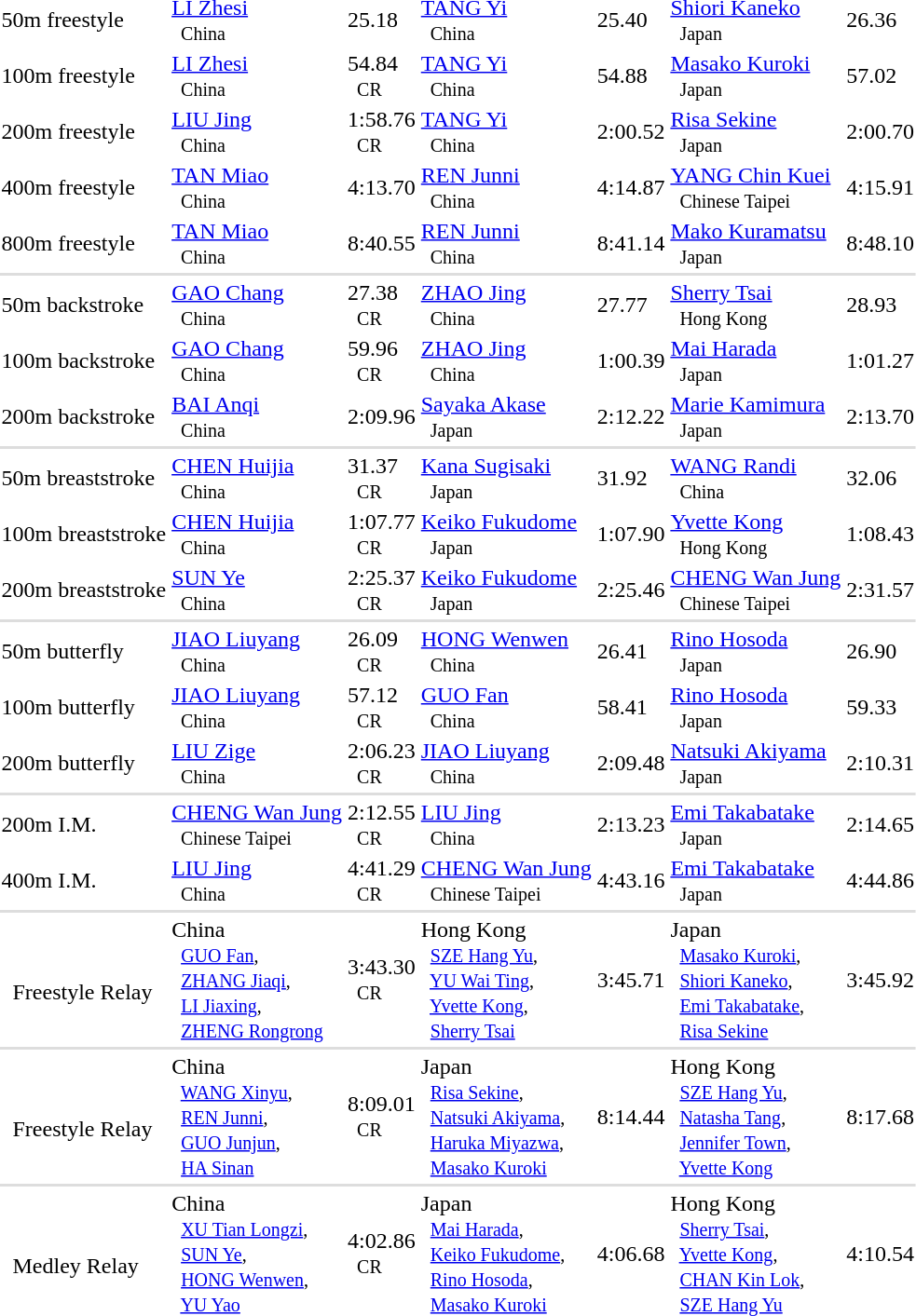<table>
<tr>
<td>50m freestyle</td>
<td><a href='#'>LI Zhesi</a> <small><br>    China</small></td>
<td>25.18</td>
<td><a href='#'>TANG Yi</a> <small><br>    China</small></td>
<td>25.40</td>
<td><a href='#'>Shiori Kaneko</a> <small><br>    Japan</small></td>
<td>26.36</td>
</tr>
<tr>
<td>100m freestyle</td>
<td><a href='#'>LI Zhesi</a> <small><br>    China</small></td>
<td>54.84 <small><br>   CR</small></td>
<td><a href='#'>TANG Yi</a> <small><br>    China</small></td>
<td>54.88</td>
<td><a href='#'>Masako Kuroki</a> <small><br>    Japan</small></td>
<td>57.02</td>
</tr>
<tr>
<td>200m freestyle</td>
<td><a href='#'>LIU Jing</a> <small><br>    China</small></td>
<td>1:58.76 <small><br>   CR</small></td>
<td><a href='#'>TANG Yi</a> <small><br>    China</small></td>
<td>2:00.52</td>
<td><a href='#'>Risa Sekine</a> <small><br>    Japan</small></td>
<td>2:00.70</td>
</tr>
<tr>
<td>400m freestyle</td>
<td><a href='#'>TAN Miao</a> <small><br>    China</small></td>
<td>4:13.70</td>
<td><a href='#'>REN Junni</a> <small><br>    China</small></td>
<td>4:14.87</td>
<td><a href='#'>YANG Chin Kuei</a> <small><br>    Chinese Taipei</small></td>
<td>4:15.91</td>
</tr>
<tr>
<td>800m freestyle</td>
<td><a href='#'>TAN Miao</a> <small><br>    China</small></td>
<td>8:40.55</td>
<td><a href='#'>REN Junni</a> <small><br>    China</small></td>
<td>8:41.14</td>
<td><a href='#'>Mako Kuramatsu</a> <small><br>    Japan</small></td>
<td>8:48.10</td>
</tr>
<tr bgcolor=#DDDDDD>
<td colspan=7></td>
</tr>
<tr>
<td>50m backstroke</td>
<td><a href='#'>GAO Chang</a> <small><br>    China</small></td>
<td>27.38 <small><br>   CR</small></td>
<td><a href='#'>ZHAO Jing</a> <small><br>    China</small></td>
<td>27.77</td>
<td><a href='#'>Sherry Tsai</a> <small><br>    Hong Kong</small></td>
<td>28.93</td>
</tr>
<tr>
<td>100m backstroke</td>
<td><a href='#'>GAO Chang</a> <small><br>    China</small></td>
<td>59.96 <small><br>   CR</small></td>
<td><a href='#'>ZHAO Jing</a> <small><br>    China</small></td>
<td>1:00.39</td>
<td><a href='#'>Mai Harada</a> <small><br>    Japan</small></td>
<td>1:01.27</td>
</tr>
<tr>
<td>200m backstroke</td>
<td><a href='#'>BAI Anqi</a> <small><br>    China</small></td>
<td>2:09.96</td>
<td><a href='#'>Sayaka Akase</a> <small><br>    Japan</small></td>
<td>2:12.22</td>
<td><a href='#'>Marie Kamimura</a> <small><br>    Japan</small></td>
<td>2:13.70</td>
</tr>
<tr bgcolor=#DDDDDD>
<td colspan=7></td>
</tr>
<tr>
<td>50m breaststroke</td>
<td><a href='#'>CHEN Huijia</a> <small><br>    China</small></td>
<td>31.37 <small><br>   CR</small></td>
<td><a href='#'>Kana Sugisaki</a> <small><br>    Japan</small></td>
<td>31.92</td>
<td><a href='#'>WANG Randi</a> <small><br>    China</small></td>
<td>32.06</td>
</tr>
<tr>
<td>100m breaststroke</td>
<td><a href='#'>CHEN Huijia</a> <small><br>    China</small></td>
<td>1:07.77 <small><br>   CR</small></td>
<td><a href='#'>Keiko Fukudome</a> <small><br>    Japan</small></td>
<td>1:07.90</td>
<td><a href='#'>Yvette Kong</a> <small><br>    Hong Kong</small></td>
<td>1:08.43</td>
</tr>
<tr>
<td>200m breaststroke</td>
<td><a href='#'>SUN Ye</a> <small><br>    China</small></td>
<td>2:25.37 <small><br>   CR</small></td>
<td><a href='#'>Keiko Fukudome</a> <small><br>    Japan</small></td>
<td>2:25.46</td>
<td><a href='#'>CHENG Wan Jung</a> <small><br>    Chinese Taipei</small></td>
<td>2:31.57</td>
</tr>
<tr bgcolor=#DDDDDD>
<td colspan=7></td>
</tr>
<tr>
<td>50m butterfly</td>
<td><a href='#'>JIAO Liuyang</a> <small><br>    China</small></td>
<td>26.09 <small><br>   CR</small></td>
<td><a href='#'>HONG Wenwen</a> <small><br>    China</small></td>
<td>26.41</td>
<td><a href='#'>Rino Hosoda</a> <small><br>    Japan</small></td>
<td>26.90</td>
</tr>
<tr>
<td>100m butterfly</td>
<td><a href='#'>JIAO Liuyang</a> <small><br>    China</small></td>
<td>57.12 <small><br>   CR</small></td>
<td><a href='#'>GUO Fan</a> <small><br>    China</small></td>
<td>58.41</td>
<td><a href='#'>Rino Hosoda</a> <small><br>    Japan</small></td>
<td>59.33</td>
</tr>
<tr>
<td>200m butterfly</td>
<td><a href='#'>LIU Zige</a> <small><br>    China</small></td>
<td>2:06.23 <small><br>   CR</small></td>
<td><a href='#'>JIAO Liuyang</a> <small><br>    China</small></td>
<td>2:09.48</td>
<td><a href='#'>Natsuki Akiyama</a> <small><br>    Japan</small></td>
<td>2:10.31</td>
</tr>
<tr bgcolor=#DDDDDD>
<td colspan=7></td>
</tr>
<tr>
<td>200m I.M.</td>
<td><a href='#'>CHENG Wan Jung</a> <small><br>    Chinese Taipei</small></td>
<td>2:12.55 <small><br>   CR</small></td>
<td><a href='#'>LIU Jing</a> <small><br>    China</small></td>
<td>2:13.23</td>
<td><a href='#'>Emi Takabatake</a> <small><br>    Japan</small></td>
<td>2:14.65</td>
</tr>
<tr>
<td>400m I.M.</td>
<td><a href='#'>LIU Jing</a> <small><br>    China</small></td>
<td>4:41.29 <small><br>   CR</small></td>
<td><a href='#'>CHENG Wan Jung</a> <small><br>    Chinese Taipei</small></td>
<td>4:43.16</td>
<td><a href='#'>Emi Takabatake</a> <small><br>    Japan</small></td>
<td>4:44.86</td>
</tr>
<tr bgcolor=#DDDDDD>
<td colspan=7></td>
</tr>
<tr>
<td> <br>   Freestyle Relay</td>
<td> China <small><br>   <a href='#'>GUO Fan</a>, <br>   <a href='#'>ZHANG Jiaqi</a>, <br>   <a href='#'>LI Jiaxing</a>, <br>   <a href='#'>ZHENG Rongrong</a> </small></td>
<td>3:43.30 <small><br>   CR</small></td>
<td> Hong Kong <small><br>   <a href='#'>SZE Hang Yu</a>, <br>   <a href='#'>YU Wai Ting</a>, <br>   <a href='#'>Yvette Kong</a>, <br>   <a href='#'>Sherry Tsai</a> </small></td>
<td>3:45.71</td>
<td> Japan <small><br>   <a href='#'>Masako Kuroki</a>, <br>   <a href='#'>Shiori Kaneko</a>, <br>   <a href='#'>Emi Takabatake</a>, <br>   <a href='#'>Risa Sekine</a> </small></td>
<td>3:45.92</td>
</tr>
<tr bgcolor=#DDDDDD>
<td colspan=7></td>
</tr>
<tr>
<td> <br>   Freestyle Relay</td>
<td> China <small><br>   <a href='#'>WANG Xinyu</a>, <br>   <a href='#'>REN Junni</a>, <br>   <a href='#'>GUO Junjun</a>, <br>   <a href='#'>HA Sinan</a> </small></td>
<td>8:09.01 <small><br>   CR</small></td>
<td> Japan <small><br>   <a href='#'>Risa Sekine</a>, <br>   <a href='#'>Natsuki Akiyama</a>, <br>   <a href='#'>Haruka Miyazwa</a>, <br>   <a href='#'>Masako Kuroki</a> </small></td>
<td>8:14.44</td>
<td> Hong Kong <small><br>   <a href='#'>SZE Hang Yu</a>, <br>   <a href='#'>Natasha Tang</a>, <br>   <a href='#'>Jennifer Town</a>, <br>   <a href='#'>Yvette Kong</a> </small></td>
<td>8:17.68</td>
</tr>
<tr bgcolor=#DDDDDD>
<td colspan=7></td>
</tr>
<tr>
<td> <br>   Medley Relay</td>
<td> China <small><br>   <a href='#'>XU Tian Longzi</a>, <br>   <a href='#'>SUN Ye</a>, <br>   <a href='#'>HONG Wenwen</a>, <br>   <a href='#'>YU Yao</a> </small></td>
<td>4:02.86 <small><br>   CR</small></td>
<td> Japan <small><br>   <a href='#'>Mai Harada</a>, <br>   <a href='#'>Keiko Fukudome</a>, <br>   <a href='#'>Rino Hosoda</a>, <br>   <a href='#'>Masako Kuroki</a> </small></td>
<td>4:06.68</td>
<td> Hong Kong <small><br>   <a href='#'>Sherry Tsai</a>, <br>   <a href='#'>Yvette Kong</a>, <br>   <a href='#'>CHAN Kin Lok</a>, <br>   <a href='#'>SZE Hang Yu</a> </small></td>
<td>4:10.54</td>
</tr>
</table>
